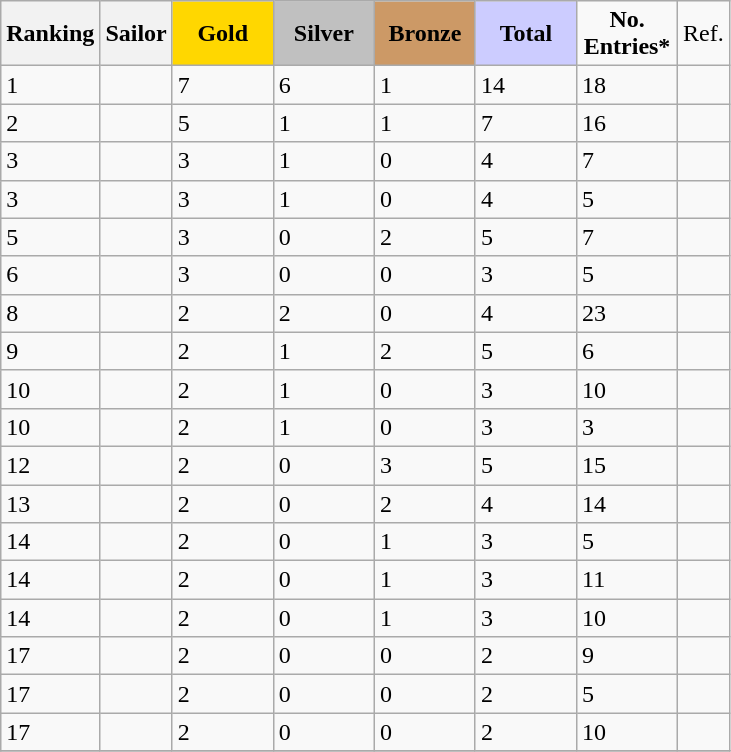<table class="wikitable sortable">
<tr>
<th align=center>Ranking</th>
<th align=center>Sailor</th>
<td style="background:gold; width:60px; text-align:center;"><strong>Gold</strong></td>
<td style="background:silver; width:60px; text-align:center;"><strong>Silver</strong></td>
<td style="background:#c96; width:60px; text-align:center;"><strong>Bronze</strong></td>
<td style="background:#ccf; width:60px; text-align:center;"><strong>Total</strong></td>
<td style="width:60px; text-align:center;"><strong>No. Entries*</strong></td>
<td>Ref.</td>
</tr>
<tr>
<td>1</td>
<td></td>
<td>7</td>
<td>6</td>
<td>1</td>
<td>14</td>
<td>18</td>
<td></td>
</tr>
<tr>
<td>2</td>
<td></td>
<td>5</td>
<td>1</td>
<td>1</td>
<td>7</td>
<td>16</td>
<td></td>
</tr>
<tr>
<td>3</td>
<td></td>
<td>3</td>
<td>1</td>
<td>0</td>
<td>4</td>
<td>7</td>
<td></td>
</tr>
<tr>
<td>3</td>
<td></td>
<td>3</td>
<td>1</td>
<td>0</td>
<td>4</td>
<td>5</td>
<td></td>
</tr>
<tr>
<td>5</td>
<td></td>
<td>3</td>
<td>0</td>
<td>2</td>
<td>5</td>
<td>7</td>
<td></td>
</tr>
<tr>
<td>6</td>
<td></td>
<td>3</td>
<td>0</td>
<td>0</td>
<td>3</td>
<td>5</td>
<td></td>
</tr>
<tr>
<td>8</td>
<td></td>
<td>2</td>
<td>2</td>
<td>0</td>
<td>4</td>
<td>23</td>
<td></td>
</tr>
<tr>
<td>9</td>
<td></td>
<td>2</td>
<td>1</td>
<td>2</td>
<td>5</td>
<td>6</td>
<td></td>
</tr>
<tr>
<td>10</td>
<td></td>
<td>2</td>
<td>1</td>
<td>0</td>
<td>3</td>
<td>10</td>
<td></td>
</tr>
<tr>
<td>10</td>
<td></td>
<td>2</td>
<td>1</td>
<td>0</td>
<td>3</td>
<td>3</td>
<td></td>
</tr>
<tr>
<td>12</td>
<td></td>
<td>2</td>
<td>0</td>
<td>3</td>
<td>5</td>
<td>15</td>
<td></td>
</tr>
<tr>
<td>13</td>
<td></td>
<td>2</td>
<td>0</td>
<td>2</td>
<td>4</td>
<td>14</td>
<td></td>
</tr>
<tr>
<td>14</td>
<td></td>
<td>2</td>
<td>0</td>
<td>1</td>
<td>3</td>
<td>5</td>
<td></td>
</tr>
<tr>
<td>14</td>
<td></td>
<td>2</td>
<td>0</td>
<td>1</td>
<td>3</td>
<td>11</td>
<td></td>
</tr>
<tr>
<td>14</td>
<td></td>
<td>2</td>
<td>0</td>
<td>1</td>
<td>3</td>
<td>10</td>
<td></td>
</tr>
<tr>
<td>17</td>
<td></td>
<td>2</td>
<td>0</td>
<td>0</td>
<td>2</td>
<td>9</td>
<td></td>
</tr>
<tr>
<td>17</td>
<td></td>
<td>2</td>
<td>0</td>
<td>0</td>
<td>2</td>
<td>5</td>
<td></td>
</tr>
<tr>
<td>17</td>
<td></td>
<td>2</td>
<td>0</td>
<td>0</td>
<td>2</td>
<td>10</td>
<td></td>
</tr>
<tr>
</tr>
</table>
